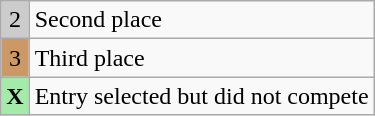<table class="wikitable">
<tr>
<td style="background-color:#CCC; text-align:center;">2</td>
<td>Second place</td>
</tr>
<tr>
<td style="background-color:#C96; text-align:center;">3</td>
<td>Third place<br></td>
</tr>
<tr>
<td style="background-color:#A4EAA9; text-align:center;"><strong>X</strong></td>
<td>Entry selected but did not compete<br></td>
</tr>
</table>
